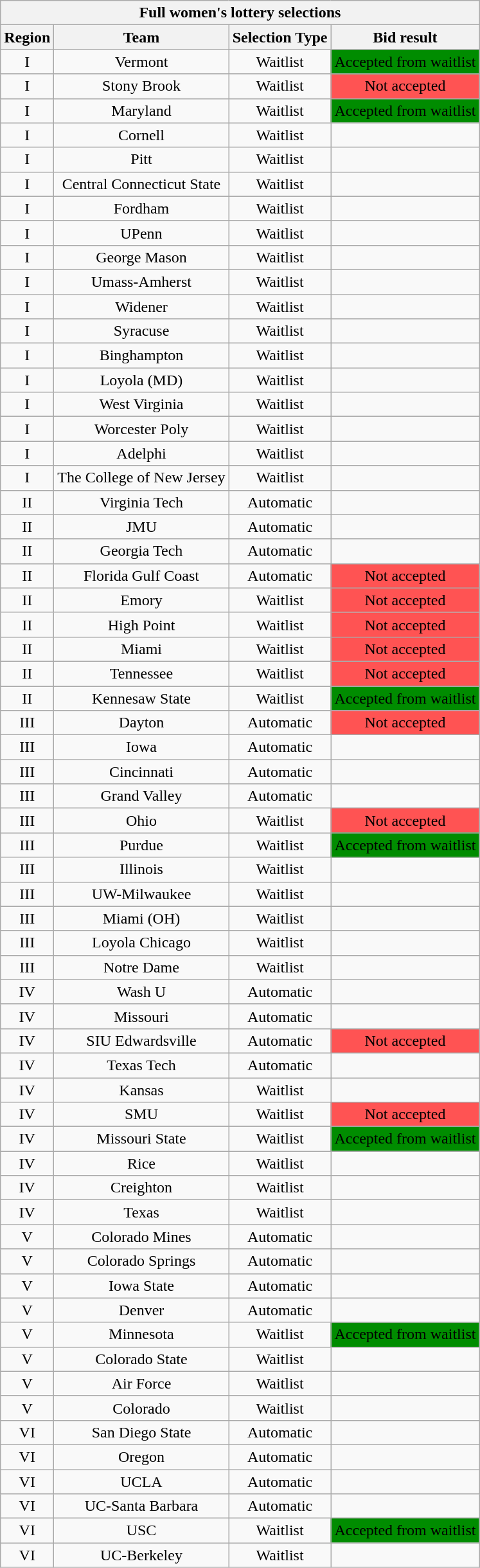<table class="wikitable sortable mw-collapsible mw-collapsed" style="text-align:center">
<tr>
<th colspan="4">Full women's lottery selections</th>
</tr>
<tr>
<th>Region</th>
<th>Team</th>
<th>Selection Type</th>
<th>Bid result</th>
</tr>
<tr>
<td>I</td>
<td>Vermont</td>
<td>Waitlist</td>
<td bgcolor=008c00>Accepted from waitlist</td>
</tr>
<tr>
<td>I</td>
<td>Stony Brook</td>
<td>Waitlist</td>
<td bgcolor=ff5353>Not accepted</td>
</tr>
<tr>
<td>I</td>
<td>Maryland</td>
<td>Waitlist</td>
<td bgcolor=008c00>Accepted from waitlist</td>
</tr>
<tr>
<td>I</td>
<td>Cornell</td>
<td>Waitlist</td>
<td></td>
</tr>
<tr>
<td>I</td>
<td>Pitt</td>
<td>Waitlist</td>
<td></td>
</tr>
<tr>
<td>I</td>
<td>Central Connecticut State</td>
<td>Waitlist</td>
<td></td>
</tr>
<tr>
<td>I</td>
<td>Fordham</td>
<td>Waitlist</td>
<td></td>
</tr>
<tr>
<td>I</td>
<td>UPenn</td>
<td>Waitlist</td>
<td></td>
</tr>
<tr>
<td>I</td>
<td>George Mason</td>
<td>Waitlist</td>
<td></td>
</tr>
<tr>
<td>I</td>
<td>Umass-Amherst</td>
<td>Waitlist</td>
<td></td>
</tr>
<tr>
<td>I</td>
<td>Widener</td>
<td>Waitlist</td>
<td></td>
</tr>
<tr>
<td>I</td>
<td>Syracuse</td>
<td>Waitlist</td>
<td></td>
</tr>
<tr>
<td>I</td>
<td>Binghampton</td>
<td>Waitlist</td>
<td></td>
</tr>
<tr>
<td>I</td>
<td>Loyola (MD)</td>
<td>Waitlist</td>
<td></td>
</tr>
<tr>
<td>I</td>
<td>West Virginia</td>
<td>Waitlist</td>
<td></td>
</tr>
<tr>
<td>I</td>
<td>Worcester Poly</td>
<td>Waitlist</td>
<td></td>
</tr>
<tr>
<td>I</td>
<td>Adelphi</td>
<td>Waitlist</td>
<td></td>
</tr>
<tr>
<td>I</td>
<td>The College of New Jersey</td>
<td>Waitlist</td>
<td></td>
</tr>
<tr>
<td>II</td>
<td>Virginia Tech</td>
<td>Automatic</td>
<td></td>
</tr>
<tr>
<td>II</td>
<td>JMU</td>
<td>Automatic</td>
<td></td>
</tr>
<tr>
<td>II</td>
<td>Georgia Tech</td>
<td>Automatic</td>
<td></td>
</tr>
<tr>
<td>II</td>
<td>Florida Gulf Coast</td>
<td>Automatic</td>
<td bgcolor=ff5353>Not accepted</td>
</tr>
<tr>
<td>II</td>
<td>Emory</td>
<td>Waitlist</td>
<td bgcolor=ff5353>Not accepted</td>
</tr>
<tr>
<td>II</td>
<td>High Point</td>
<td>Waitlist</td>
<td bgcolor=ff5353>Not accepted</td>
</tr>
<tr>
<td>II</td>
<td>Miami</td>
<td>Waitlist</td>
<td bgcolor=ff5353>Not accepted</td>
</tr>
<tr>
<td>II</td>
<td>Tennessee</td>
<td>Waitlist</td>
<td bgcolor=ff5353>Not accepted</td>
</tr>
<tr>
<td>II</td>
<td>Kennesaw State</td>
<td>Waitlist</td>
<td bgcolor=008c00>Accepted from waitlist</td>
</tr>
<tr>
<td>III</td>
<td>Dayton</td>
<td>Automatic</td>
<td bgcolor=ff5353>Not accepted</td>
</tr>
<tr>
<td>III</td>
<td>Iowa</td>
<td>Automatic</td>
<td></td>
</tr>
<tr>
<td>III</td>
<td>Cincinnati</td>
<td>Automatic</td>
<td></td>
</tr>
<tr>
<td>III</td>
<td>Grand Valley</td>
<td>Automatic</td>
<td></td>
</tr>
<tr>
<td>III</td>
<td>Ohio</td>
<td>Waitlist</td>
<td bgcolor=ff5353>Not accepted</td>
</tr>
<tr>
<td>III</td>
<td>Purdue</td>
<td>Waitlist</td>
<td bgcolor=008c00>Accepted from waitlist</td>
</tr>
<tr>
<td>III</td>
<td>Illinois</td>
<td>Waitlist</td>
<td></td>
</tr>
<tr>
<td>III</td>
<td>UW-Milwaukee</td>
<td>Waitlist</td>
<td></td>
</tr>
<tr>
<td>III</td>
<td>Miami (OH)</td>
<td>Waitlist</td>
<td></td>
</tr>
<tr>
<td>III</td>
<td>Loyola Chicago</td>
<td>Waitlist</td>
<td></td>
</tr>
<tr>
<td>III</td>
<td>Notre Dame</td>
<td>Waitlist</td>
<td></td>
</tr>
<tr>
<td>IV</td>
<td>Wash U</td>
<td>Automatic</td>
<td></td>
</tr>
<tr>
<td>IV</td>
<td>Missouri</td>
<td>Automatic</td>
<td></td>
</tr>
<tr>
<td>IV</td>
<td>SIU Edwardsville</td>
<td>Automatic</td>
<td bgcolor=ff5353>Not accepted</td>
</tr>
<tr>
<td>IV</td>
<td>Texas Tech</td>
<td>Automatic</td>
<td></td>
</tr>
<tr>
<td>IV</td>
<td>Kansas</td>
<td>Waitlist</td>
<td></td>
</tr>
<tr>
<td>IV</td>
<td>SMU</td>
<td>Waitlist</td>
<td bgcolor=ff5353>Not accepted</td>
</tr>
<tr>
<td>IV</td>
<td>Missouri State</td>
<td>Waitlist</td>
<td bgcolor=008c00>Accepted from waitlist</td>
</tr>
<tr>
<td>IV</td>
<td>Rice</td>
<td>Waitlist</td>
<td></td>
</tr>
<tr>
<td>IV</td>
<td>Creighton</td>
<td>Waitlist</td>
<td></td>
</tr>
<tr>
<td>IV</td>
<td>Texas</td>
<td>Waitlist</td>
<td></td>
</tr>
<tr>
<td>V</td>
<td>Colorado Mines</td>
<td>Automatic</td>
<td></td>
</tr>
<tr>
<td>V</td>
<td>Colorado Springs</td>
<td>Automatic</td>
<td></td>
</tr>
<tr>
<td>V</td>
<td>Iowa State</td>
<td>Automatic</td>
<td></td>
</tr>
<tr>
<td>V</td>
<td>Denver</td>
<td>Automatic</td>
<td></td>
</tr>
<tr>
<td>V</td>
<td>Minnesota</td>
<td>Waitlist</td>
<td bgcolor=008c00>Accepted from waitlist</td>
</tr>
<tr>
<td>V</td>
<td>Colorado State</td>
<td>Waitlist</td>
<td></td>
</tr>
<tr>
<td>V</td>
<td>Air Force</td>
<td>Waitlist</td>
<td></td>
</tr>
<tr>
<td>V</td>
<td>Colorado</td>
<td>Waitlist</td>
<td></td>
</tr>
<tr>
<td>VI</td>
<td>San Diego State</td>
<td>Automatic</td>
<td></td>
</tr>
<tr>
<td>VI</td>
<td>Oregon</td>
<td>Automatic</td>
<td></td>
</tr>
<tr>
<td>VI</td>
<td>UCLA</td>
<td>Automatic</td>
<td></td>
</tr>
<tr>
<td>VI</td>
<td>UC-Santa Barbara</td>
<td>Automatic</td>
<td></td>
</tr>
<tr>
<td>VI</td>
<td>USC</td>
<td>Waitlist</td>
<td bgcolor=008c00>Accepted from waitlist</td>
</tr>
<tr>
<td>VI</td>
<td>UC-Berkeley</td>
<td>Waitlist</td>
<td></td>
</tr>
</table>
